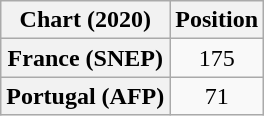<table class="wikitable sortable plainrowheaders" style="text-align:center">
<tr>
<th scope="col">Chart (2020)</th>
<th scope="col">Position</th>
</tr>
<tr>
<th scope="row">France (SNEP)</th>
<td>175</td>
</tr>
<tr>
<th scope="row">Portugal (AFP)</th>
<td>71</td>
</tr>
</table>
